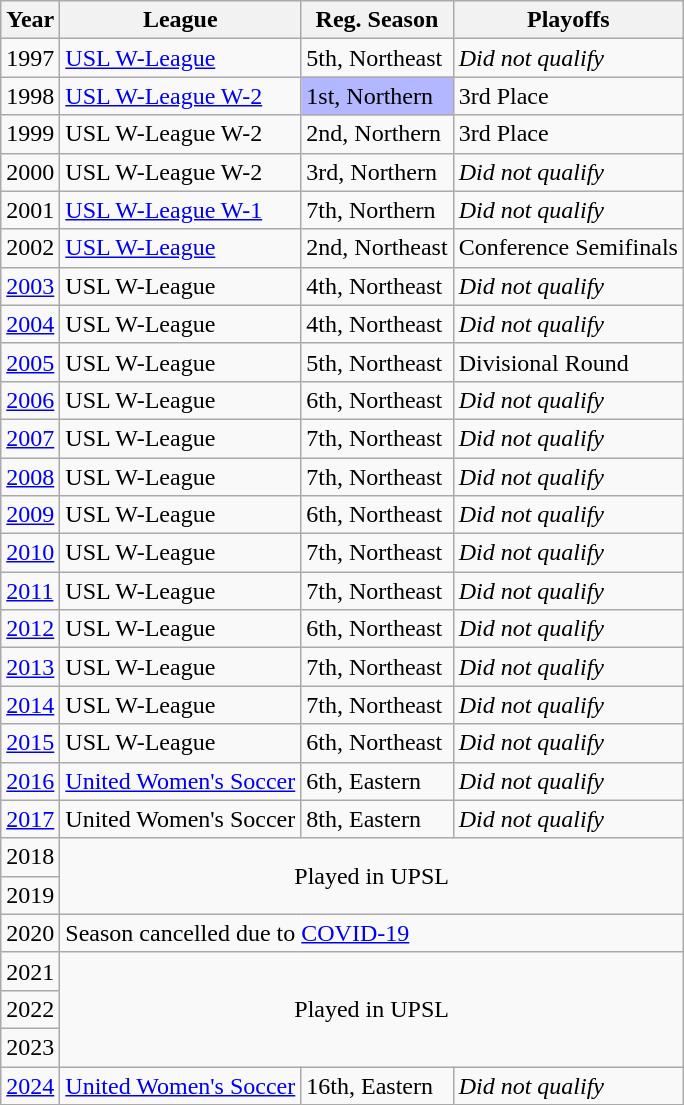<table class="wikitable">
<tr>
<th>Year</th>
<th>League</th>
<th>Reg. Season</th>
<th>Playoffs</th>
</tr>
<tr>
<td>1997</td>
<td><a href='#'>USL W-League</a></td>
<td>5th, Northeast</td>
<td><em>Did not qualify</em></td>
</tr>
<tr>
<td>1998</td>
<td><a href='#'>USL W-League W-2</a></td>
<td bgcolor="B3B7FF">1st, Northern</td>
<td>3rd Place</td>
</tr>
<tr>
<td>1999</td>
<td>USL W-League W-2</td>
<td>2nd, Northern</td>
<td>3rd Place</td>
</tr>
<tr>
<td>2000</td>
<td>USL W-League W-2</td>
<td>3rd, Northern</td>
<td><em>Did not qualify</em></td>
</tr>
<tr>
<td>2001</td>
<td><a href='#'>USL W-League W-1</a></td>
<td>7th, Northern</td>
<td><em>Did not qualify</em></td>
</tr>
<tr>
<td>2002</td>
<td><a href='#'>USL W-League</a></td>
<td>2nd, Northeast</td>
<td>Conference Semifinals</td>
</tr>
<tr>
<td><a href='#'>2003</a></td>
<td>USL W-League</td>
<td>4th, Northeast</td>
<td><em>Did not qualify</em></td>
</tr>
<tr>
<td><a href='#'>2004</a></td>
<td>USL W-League</td>
<td>4th, Northeast</td>
<td><em>Did not qualify</em></td>
</tr>
<tr>
<td><a href='#'>2005</a></td>
<td>USL W-League</td>
<td>5th, Northeast</td>
<td>Divisional Round</td>
</tr>
<tr>
<td><a href='#'>2006</a></td>
<td>USL W-League</td>
<td>6th, Northeast</td>
<td><em>Did not qualify</em></td>
</tr>
<tr>
<td><a href='#'>2007</a></td>
<td>USL W-League</td>
<td>7th, Northeast</td>
<td><em>Did not qualify</em></td>
</tr>
<tr>
<td><a href='#'>2008</a></td>
<td>USL W-League</td>
<td>7th, Northeast</td>
<td><em>Did not qualify</em></td>
</tr>
<tr>
<td><a href='#'>2009</a></td>
<td>USL W-League</td>
<td>6th, Northeast</td>
<td><em>Did not qualify</em></td>
</tr>
<tr>
<td><a href='#'>2010</a></td>
<td>USL W-League</td>
<td>7th, Northeast</td>
<td><em>Did not qualify</em></td>
</tr>
<tr>
<td><a href='#'>2011</a></td>
<td>USL W-League</td>
<td>7th, Northeast</td>
<td><em>Did not qualify</em></td>
</tr>
<tr>
<td><a href='#'>2012</a></td>
<td>USL W-League</td>
<td>6th, Northeast</td>
<td><em>Did not qualify</em></td>
</tr>
<tr>
<td><a href='#'>2013</a></td>
<td>USL W-League</td>
<td>7th, Northeast</td>
<td><em>Did not qualify</em></td>
</tr>
<tr>
<td><a href='#'>2014</a></td>
<td>USL W-League</td>
<td>7th, Northeast</td>
<td><em>Did not qualify</em></td>
</tr>
<tr>
<td><a href='#'>2015</a></td>
<td>USL W-League</td>
<td>6th, Northeast</td>
<td><em>Did not qualify</em></td>
</tr>
<tr>
<td><a href='#'>2016</a></td>
<td><a href='#'>United Women's Soccer</a></td>
<td>6th, Eastern</td>
<td><em>Did not qualify</em></td>
</tr>
<tr>
<td><a href='#'>2017</a></td>
<td>United Women's Soccer</td>
<td>8th, Eastern</td>
<td><em>Did not qualify</em></td>
</tr>
<tr>
<td>2018</td>
<td colspan=3 rowspan=2 style=text-align:center>Played in UPSL</td>
</tr>
<tr>
<td>2019</td>
</tr>
<tr>
<td>2020</td>
<td colspan=3 style=text-align=center>Season cancelled due to <a href='#'>COVID-19</a></td>
</tr>
<tr>
<td>2021</td>
<td colspan=3 rowspan=3 style=text-align:center>Played in UPSL</td>
</tr>
<tr>
<td>2022</td>
</tr>
<tr>
<td>2023</td>
</tr>
<tr>
<td><a href='#'>2024</a></td>
<td><a href='#'>United Women's Soccer</a></td>
<td>16th, Eastern</td>
<td><em>Did not qualify</em></td>
</tr>
</table>
